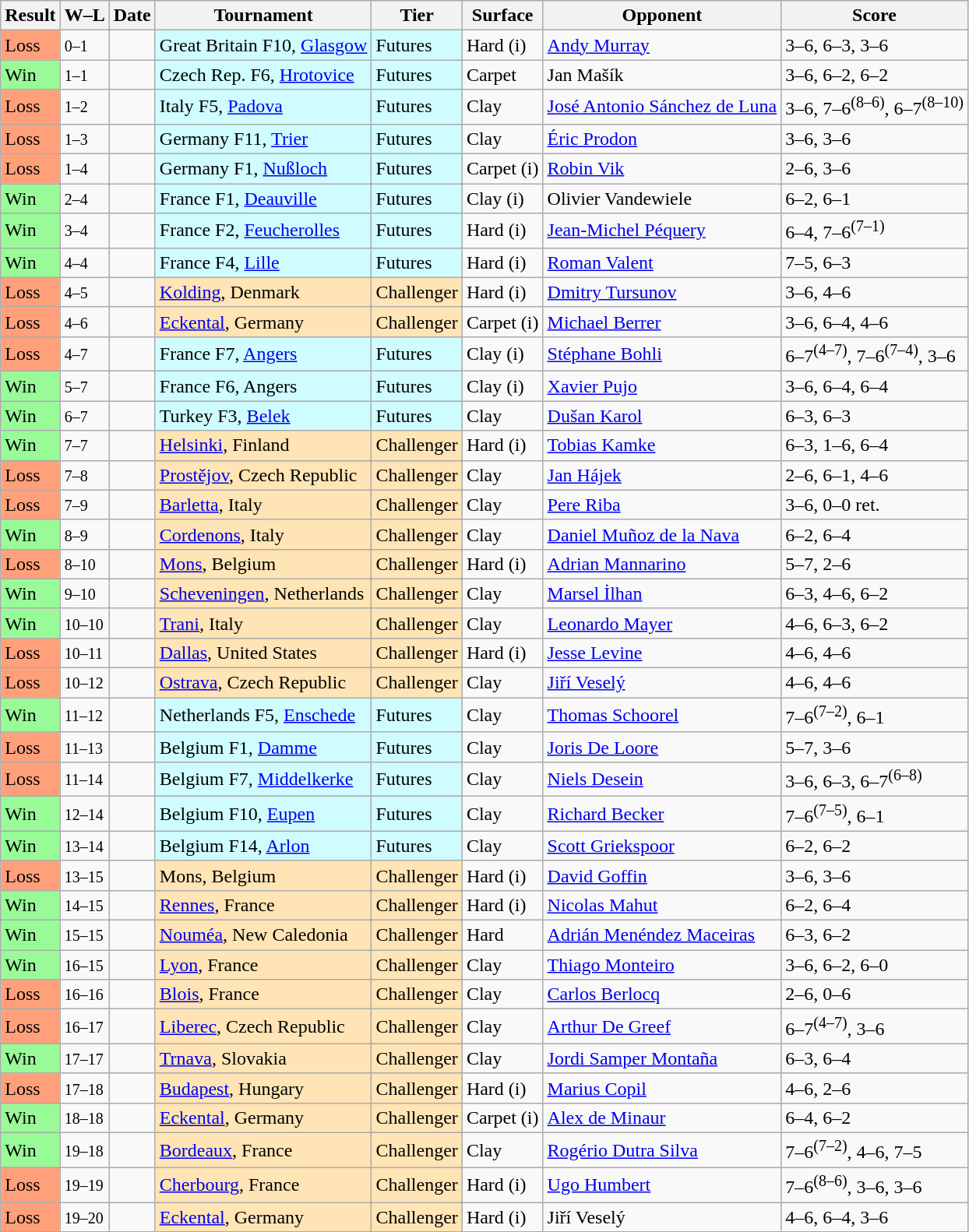<table class="sortable wikitable">
<tr>
<th>Result</th>
<th class="unsortable">W–L</th>
<th>Date</th>
<th>Tournament</th>
<th>Tier</th>
<th>Surface</th>
<th>Opponent</th>
<th class="unsortable">Score</th>
</tr>
<tr>
<td bgcolor=ffa07a>Loss</td>
<td><small>0–1</small></td>
<td></td>
<td style="background:#cffcff;">Great Britain F10, <a href='#'>Glasgow</a></td>
<td style="background:#cffcff;">Futures</td>
<td>Hard (i)</td>
<td> <a href='#'>Andy Murray</a></td>
<td>3–6, 6–3, 3–6</td>
</tr>
<tr>
<td bgcolor=98fb98>Win</td>
<td><small>1–1</small></td>
<td></td>
<td style="background:#cffcff;">Czech Rep. F6, <a href='#'>Hrotovice</a></td>
<td style="background:#cffcff;">Futures</td>
<td>Carpet</td>
<td> Jan Mašík</td>
<td>3–6, 6–2, 6–2</td>
</tr>
<tr>
<td bgcolor=ffa07a>Loss</td>
<td><small>1–2</small></td>
<td></td>
<td style="background:#cffcff;">Italy F5, <a href='#'>Padova</a></td>
<td style="background:#cffcff;">Futures</td>
<td>Clay</td>
<td> <a href='#'>José Antonio Sánchez de Luna</a></td>
<td>3–6, 7–6<sup>(8–6)</sup>, 6–7<sup>(8–10)</sup></td>
</tr>
<tr>
<td bgcolor=ffa07a>Loss</td>
<td><small>1–3</small></td>
<td></td>
<td style="background:#cffcff;">Germany F11, <a href='#'>Trier</a></td>
<td style="background:#cffcff;">Futures</td>
<td>Clay</td>
<td> <a href='#'>Éric Prodon</a></td>
<td>3–6, 3–6</td>
</tr>
<tr>
<td bgcolor=ffa07a>Loss</td>
<td><small>1–4</small></td>
<td></td>
<td style="background:#cffcff;">Germany F1, <a href='#'>Nußloch</a></td>
<td style="background:#cffcff;">Futures</td>
<td>Carpet (i)</td>
<td> <a href='#'>Robin Vik</a></td>
<td>2–6, 3–6</td>
</tr>
<tr>
<td bgcolor=98fb98>Win</td>
<td><small>2–4</small></td>
<td></td>
<td style="background:#cffcff;">France F1, <a href='#'>Deauville</a></td>
<td style="background:#cffcff;">Futures</td>
<td>Clay (i)</td>
<td> Olivier Vandewiele</td>
<td>6–2, 6–1</td>
</tr>
<tr>
<td bgcolor=98fb98>Win</td>
<td><small>3–4</small></td>
<td></td>
<td style="background:#cffcff;">France F2, <a href='#'>Feucherolles</a></td>
<td style="background:#cffcff;">Futures</td>
<td>Hard (i)</td>
<td> <a href='#'>Jean-Michel Péquery</a></td>
<td>6–4, 7–6<sup>(7–1)</sup></td>
</tr>
<tr>
<td bgcolor=98fb98>Win</td>
<td><small>4–4</small></td>
<td></td>
<td style="background:#cffcff;">France F4, <a href='#'>Lille</a></td>
<td style="background:#cffcff;">Futures</td>
<td>Hard (i)</td>
<td> <a href='#'>Roman Valent</a></td>
<td>7–5, 6–3</td>
</tr>
<tr>
<td bgcolor=ffa07a>Loss</td>
<td><small>4–5</small></td>
<td></td>
<td style="background:moccasin;"><a href='#'>Kolding</a>, Denmark</td>
<td style="background:moccasin;">Challenger</td>
<td>Hard (i)</td>
<td> <a href='#'>Dmitry Tursunov</a></td>
<td>3–6, 4–6</td>
</tr>
<tr>
<td bgcolor=ffa07a>Loss</td>
<td><small>4–6</small></td>
<td></td>
<td style="background:moccasin;"><a href='#'>Eckental</a>, Germany</td>
<td style="background:moccasin;">Challenger</td>
<td>Carpet (i)</td>
<td> <a href='#'>Michael Berrer</a></td>
<td>3–6, 6–4, 4–6</td>
</tr>
<tr>
<td bgcolor=ffa07a>Loss</td>
<td><small>4–7</small></td>
<td></td>
<td style="background:#cffcff;">France F7, <a href='#'>Angers</a></td>
<td style="background:#cffcff;">Futures</td>
<td>Clay (i)</td>
<td> <a href='#'>Stéphane Bohli</a></td>
<td>6–7<sup>(4–7)</sup>, 7–6<sup>(7–4)</sup>, 3–6</td>
</tr>
<tr>
<td bgcolor=98fb98>Win</td>
<td><small>5–7</small></td>
<td></td>
<td style="background:#cffcff;">France F6, Angers</td>
<td style="background:#cffcff;">Futures</td>
<td>Clay (i)</td>
<td> <a href='#'>Xavier Pujo</a></td>
<td>3–6, 6–4, 6–4</td>
</tr>
<tr>
<td bgcolor=98fb98>Win</td>
<td><small>6–7</small></td>
<td></td>
<td style="background:#cffcff;">Turkey F3, <a href='#'>Belek</a></td>
<td style="background:#cffcff;">Futures</td>
<td>Clay</td>
<td> <a href='#'>Dušan Karol</a></td>
<td>6–3, 6–3</td>
</tr>
<tr>
<td bgcolor=98fb98>Win</td>
<td><small>7–7</small></td>
<td></td>
<td style="background:moccasin;"><a href='#'>Helsinki</a>, Finland</td>
<td style="background:moccasin;">Challenger</td>
<td>Hard (i)</td>
<td> <a href='#'>Tobias Kamke</a></td>
<td>6–3, 1–6, 6–4</td>
</tr>
<tr>
<td bgcolor=ffa07a>Loss</td>
<td><small>7–8</small></td>
<td><a href='#'></a></td>
<td style="background:moccasin;"><a href='#'>Prostějov</a>, Czech Republic</td>
<td style="background:moccasin;">Challenger</td>
<td>Clay</td>
<td> <a href='#'>Jan Hájek</a></td>
<td>2–6, 6–1, 4–6</td>
</tr>
<tr>
<td bgcolor=ffa07a>Loss</td>
<td><small>7–9</small></td>
<td><a href='#'></a></td>
<td style="background:moccasin;"><a href='#'>Barletta</a>, Italy</td>
<td style="background:moccasin;">Challenger</td>
<td>Clay</td>
<td> <a href='#'>Pere Riba</a></td>
<td>3–6, 0–0 ret.</td>
</tr>
<tr>
<td bgcolor=98fb98>Win</td>
<td><small>8–9</small></td>
<td><a href='#'></a></td>
<td style="background:moccasin;"><a href='#'>Cordenons</a>, Italy</td>
<td style="background:moccasin;">Challenger</td>
<td>Clay</td>
<td> <a href='#'>Daniel Muñoz de la Nava</a></td>
<td>6–2, 6–4</td>
</tr>
<tr>
<td bgcolor=ffa07a>Loss</td>
<td><small>8–10</small></td>
<td><a href='#'></a></td>
<td style="background:moccasin;"><a href='#'>Mons</a>, Belgium</td>
<td style="background:moccasin;">Challenger</td>
<td>Hard (i)</td>
<td> <a href='#'>Adrian Mannarino</a></td>
<td>5–7, 2–6</td>
</tr>
<tr>
<td bgcolor=98fb98>Win</td>
<td><small>9–10</small></td>
<td><a href='#'></a></td>
<td style="background:moccasin;"><a href='#'>Scheveningen</a>, Netherlands</td>
<td style="background:moccasin;">Challenger</td>
<td>Clay</td>
<td> <a href='#'>Marsel İlhan</a></td>
<td>6–3, 4–6, 6–2</td>
</tr>
<tr>
<td bgcolor=98fb98>Win</td>
<td><small>10–10</small></td>
<td><a href='#'></a></td>
<td style="background:moccasin;"><a href='#'>Trani</a>, Italy</td>
<td style="background:moccasin;">Challenger</td>
<td>Clay</td>
<td> <a href='#'>Leonardo Mayer</a></td>
<td>4–6, 6–3, 6–2</td>
</tr>
<tr>
<td bgcolor=ffa07a>Loss</td>
<td><small>10–11</small></td>
<td><a href='#'></a></td>
<td style="background:moccasin;"><a href='#'>Dallas</a>, United States</td>
<td style="background:moccasin;">Challenger</td>
<td>Hard (i)</td>
<td> <a href='#'>Jesse Levine</a></td>
<td>4–6, 4–6</td>
</tr>
<tr>
<td bgcolor=ffa07a>Loss</td>
<td><small>10–12</small></td>
<td><a href='#'></a></td>
<td style="background:moccasin;"><a href='#'>Ostrava</a>, Czech Republic</td>
<td style="background:moccasin;">Challenger</td>
<td>Clay</td>
<td> <a href='#'>Jiří Veselý</a></td>
<td>4–6, 4–6</td>
</tr>
<tr>
<td bgcolor=98fb98>Win</td>
<td><small>11–12</small></td>
<td></td>
<td style="background:#cffcff;">Netherlands F5, <a href='#'>Enschede</a></td>
<td style="background:#cffcff;">Futures</td>
<td>Clay</td>
<td> <a href='#'>Thomas Schoorel</a></td>
<td>7–6<sup>(7–2)</sup>, 6–1</td>
</tr>
<tr>
<td bgcolor=ffa07a>Loss</td>
<td><small>11–13</small></td>
<td></td>
<td style="background:#cffcff;">Belgium F1, <a href='#'>Damme</a></td>
<td style="background:#cffcff;">Futures</td>
<td>Clay</td>
<td> <a href='#'>Joris De Loore</a></td>
<td>5–7, 3–6</td>
</tr>
<tr>
<td bgcolor=ffa07a>Loss</td>
<td><small>11–14</small></td>
<td></td>
<td style="background:#cffcff;">Belgium F7, <a href='#'>Middelkerke</a></td>
<td style="background:#cffcff;">Futures</td>
<td>Clay</td>
<td> <a href='#'>Niels Desein</a></td>
<td>3–6, 6–3, 6–7<sup>(6–8)</sup></td>
</tr>
<tr>
<td bgcolor=98fb98>Win</td>
<td><small>12–14</small></td>
<td></td>
<td style="background:#cffcff;">Belgium F10, <a href='#'>Eupen</a></td>
<td style="background:#cffcff;">Futures</td>
<td>Clay</td>
<td> <a href='#'>Richard Becker</a></td>
<td>7–6<sup>(7–5)</sup>, 6–1</td>
</tr>
<tr>
<td bgcolor=98fb98>Win</td>
<td><small>13–14</small></td>
<td></td>
<td style="background:#cffcff;">Belgium F14, <a href='#'>Arlon</a></td>
<td style="background:#cffcff;">Futures</td>
<td>Clay</td>
<td> <a href='#'>Scott Griekspoor</a></td>
<td>6–2, 6–2</td>
</tr>
<tr>
<td bgcolor=ffa07a>Loss</td>
<td><small>13–15</small></td>
<td><a href='#'></a></td>
<td style="background:moccasin;">Mons, Belgium</td>
<td style="background:moccasin;">Challenger</td>
<td>Hard (i)</td>
<td> <a href='#'>David Goffin</a></td>
<td>3–6, 3–6</td>
</tr>
<tr>
<td bgcolor=98fb98>Win</td>
<td><small>14–15</small></td>
<td><a href='#'></a></td>
<td style="background:moccasin;"><a href='#'>Rennes</a>, France</td>
<td style="background:moccasin;">Challenger</td>
<td>Hard (i)</td>
<td> <a href='#'>Nicolas Mahut</a></td>
<td>6–2, 6–4</td>
</tr>
<tr>
<td bgcolor=98fb98>Win</td>
<td><small>15–15</small></td>
<td><a href='#'></a></td>
<td style="background:moccasin;"><a href='#'>Nouméa</a>, New Caledonia</td>
<td style="background:moccasin;">Challenger</td>
<td>Hard</td>
<td> <a href='#'>Adrián Menéndez Maceiras</a></td>
<td>6–3, 6–2</td>
</tr>
<tr>
<td bgcolor=98fb98>Win</td>
<td><small>16–15</small></td>
<td><a href='#'></a></td>
<td style="background:moccasin;"><a href='#'>Lyon</a>, France</td>
<td style="background:moccasin;">Challenger</td>
<td>Clay</td>
<td> <a href='#'>Thiago Monteiro</a></td>
<td>3–6, 6–2, 6–0</td>
</tr>
<tr>
<td bgcolor=ffa07a>Loss</td>
<td><small>16–16</small></td>
<td><a href='#'></a></td>
<td style="background:moccasin;"><a href='#'>Blois</a>, France</td>
<td style="background:moccasin;">Challenger</td>
<td>Clay</td>
<td> <a href='#'>Carlos Berlocq</a></td>
<td>2–6, 0–6</td>
</tr>
<tr>
<td bgcolor=ffa07a>Loss</td>
<td><small>16–17</small></td>
<td><a href='#'></a></td>
<td style="background:moccasin;"><a href='#'>Liberec</a>, Czech Republic</td>
<td style="background:moccasin;">Challenger</td>
<td>Clay</td>
<td> <a href='#'>Arthur De Greef</a></td>
<td>6–7<sup>(4–7)</sup>, 3–6</td>
</tr>
<tr>
<td bgcolor=98fb98>Win</td>
<td><small>17–17</small></td>
<td><a href='#'></a></td>
<td style="background:moccasin;"><a href='#'>Trnava</a>, Slovakia</td>
<td style="background:moccasin;">Challenger</td>
<td>Clay</td>
<td> <a href='#'>Jordi Samper Montaña</a></td>
<td>6–3, 6–4</td>
</tr>
<tr>
<td bgcolor=ffa07a>Loss</td>
<td><small>17–18</small></td>
<td><a href='#'></a></td>
<td style="background:moccasin;"><a href='#'>Budapest</a>, Hungary</td>
<td style="background:moccasin;">Challenger</td>
<td>Hard (i)</td>
<td> <a href='#'>Marius Copil</a></td>
<td>4–6, 2–6</td>
</tr>
<tr>
<td bgcolor=98fb98>Win</td>
<td><small>18–18</small></td>
<td><a href='#'></a></td>
<td style="background:moccasin;"><a href='#'>Eckental</a>, Germany</td>
<td style="background:moccasin;">Challenger</td>
<td>Carpet (i)</td>
<td> <a href='#'>Alex de Minaur</a></td>
<td>6–4, 6–2</td>
</tr>
<tr>
<td bgcolor=98fb98>Win</td>
<td><small>19–18</small></td>
<td><a href='#'></a></td>
<td style="background:moccasin;"><a href='#'>Bordeaux</a>, France</td>
<td style="background:moccasin;">Challenger</td>
<td>Clay</td>
<td> <a href='#'>Rogério Dutra Silva</a></td>
<td>7–6<sup>(7–2)</sup>, 4–6, 7–5</td>
</tr>
<tr>
<td bgcolor=ffa07a>Loss</td>
<td><small>19–19</small></td>
<td><a href='#'></a></td>
<td style="background:moccasin;"><a href='#'>Cherbourg</a>, France</td>
<td style="background:moccasin;">Challenger</td>
<td>Hard (i)</td>
<td> <a href='#'>Ugo Humbert</a></td>
<td>7–6<sup>(8–6)</sup>, 3–6, 3–6</td>
</tr>
<tr>
<td bgcolor=ffa07a>Loss</td>
<td><small>19–20</small></td>
<td><a href='#'></a></td>
<td style="background:moccasin;"><a href='#'>Eckental</a>, Germany</td>
<td style="background:moccasin;">Challenger</td>
<td>Hard (i)</td>
<td> Jiří Veselý</td>
<td>4–6, 6–4, 3–6</td>
</tr>
</table>
